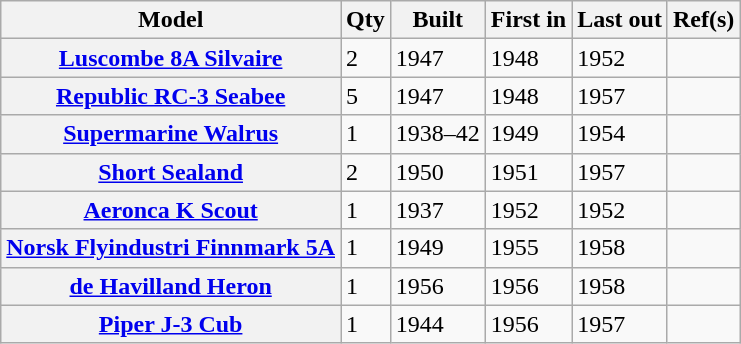<table class="wikitable plainrowheaders sortable">
<tr>
<th scope=col>Model</th>
<th scope=col>Qty</th>
<th scope=col>Built</th>
<th scope=col>First in</th>
<th scope=col>Last out</th>
<th scope=col class=unsortable>Ref(s)</th>
</tr>
<tr>
<th scope=row><a href='#'>Luscombe 8A Silvaire</a></th>
<td>2</td>
<td>1947</td>
<td>1948</td>
<td>1952</td>
<td align=center></td>
</tr>
<tr>
<th scope=row><a href='#'>Republic RC-3 Seabee</a></th>
<td>5</td>
<td>1947</td>
<td>1948</td>
<td>1957</td>
<td align=center></td>
</tr>
<tr>
<th scope=row><a href='#'>Supermarine Walrus</a></th>
<td>1</td>
<td>1938–42</td>
<td>1949</td>
<td>1954</td>
<td align=center></td>
</tr>
<tr>
<th scope=row><a href='#'>Short Sealand</a></th>
<td>2</td>
<td>1950</td>
<td>1951</td>
<td>1957</td>
<td align=center></td>
</tr>
<tr>
<th scope=row><a href='#'>Aeronca K Scout</a></th>
<td>1</td>
<td>1937</td>
<td>1952</td>
<td>1952</td>
<td align=center></td>
</tr>
<tr>
<th scope=row><a href='#'>Norsk Flyindustri Finnmark 5A</a></th>
<td>1</td>
<td>1949</td>
<td>1955</td>
<td>1958</td>
<td align=center></td>
</tr>
<tr>
<th scope=row><a href='#'>de Havilland Heron</a></th>
<td>1</td>
<td>1956</td>
<td>1956</td>
<td>1958</td>
<td align=center></td>
</tr>
<tr>
<th scope=row><a href='#'>Piper J-3 Cub</a></th>
<td>1</td>
<td>1944</td>
<td>1956</td>
<td>1957</td>
<td align=center></td>
</tr>
</table>
